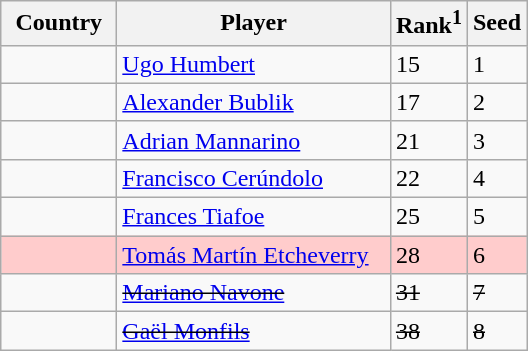<table class="sortable wikitable">
<tr>
<th width="70">Country</th>
<th width="175">Player</th>
<th>Rank<sup>1</sup></th>
<th>Seed</th>
</tr>
<tr>
<td></td>
<td><a href='#'>Ugo Humbert</a></td>
<td>15</td>
<td>1</td>
</tr>
<tr>
<td></td>
<td><a href='#'>Alexander Bublik</a></td>
<td>17</td>
<td>2</td>
</tr>
<tr>
<td></td>
<td><a href='#'>Adrian Mannarino</a></td>
<td>21</td>
<td>3</td>
</tr>
<tr>
<td></td>
<td><a href='#'>Francisco Cerúndolo</a></td>
<td>22</td>
<td>4</td>
</tr>
<tr>
<td></td>
<td><a href='#'>Frances Tiafoe</a></td>
<td>25</td>
<td>5</td>
</tr>
<tr bgcolor=#fcc>
<td></td>
<td><a href='#'>Tomás Martín Etcheverry</a></td>
<td>28</td>
<td>6</td>
</tr>
<tr>
<td><s></s></td>
<td><s><a href='#'>Mariano Navone</a></s></td>
<td><s>31</s></td>
<td><s>7</s></td>
</tr>
<tr>
<td><s></s></td>
<td><s><a href='#'>Gaël Monfils</a></s></td>
<td><s>38</s></td>
<td><s>8</s></td>
</tr>
</table>
